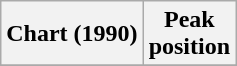<table class="wikitable sortable">
<tr>
<th align="left">Chart (1990)</th>
<th align="center">Peak<br>position</th>
</tr>
<tr>
</tr>
</table>
